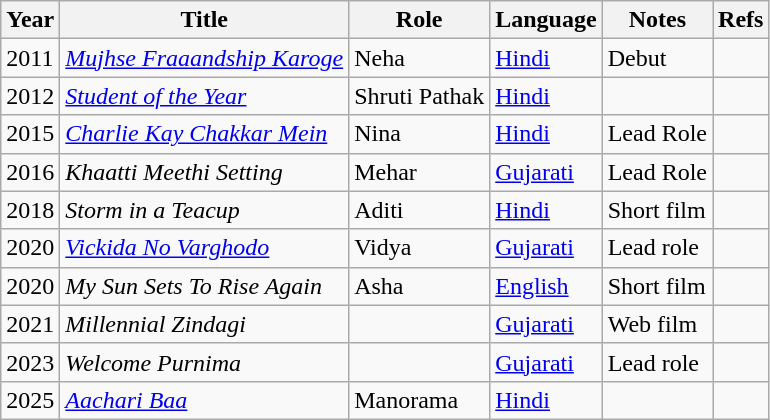<table class="wikitable sortable">
<tr>
<th>Year</th>
<th>Title</th>
<th>Role</th>
<th>Language</th>
<th class="unsortable">Notes</th>
<th>Refs</th>
</tr>
<tr>
<td>2011</td>
<td><em><a href='#'>Mujhse Fraaandship Karoge</a></em></td>
<td>Neha</td>
<td><a href='#'>Hindi</a></td>
<td>Debut</td>
<td></td>
</tr>
<tr>
<td>2012</td>
<td><em><a href='#'>Student of the Year</a></em></td>
<td>Shruti Pathak</td>
<td><a href='#'>Hindi</a></td>
<td></td>
<td></td>
</tr>
<tr>
<td>2015</td>
<td><em><a href='#'>Charlie Kay Chakkar Mein</a></em></td>
<td>Nina</td>
<td><a href='#'>Hindi</a></td>
<td>Lead Role</td>
<td></td>
</tr>
<tr>
<td>2016</td>
<td><em>Khaatti Meethi Setting</em></td>
<td>Mehar</td>
<td><a href='#'>Gujarati</a></td>
<td>Lead Role</td>
<td></td>
</tr>
<tr>
<td>2018</td>
<td><em>Storm in a Teacup</em></td>
<td>Aditi</td>
<td><a href='#'>Hindi</a></td>
<td>Short film</td>
<td></td>
</tr>
<tr>
<td>2020</td>
<td><em><a href='#'>Vickida No Varghodo</a></em></td>
<td>Vidya</td>
<td><a href='#'>Gujarati</a></td>
<td>Lead role</td>
<td></td>
</tr>
<tr>
<td>2020</td>
<td><em>My Sun Sets To Rise Again</em></td>
<td>Asha</td>
<td><a href='#'>English</a></td>
<td>Short film</td>
<td></td>
</tr>
<tr>
<td>2021</td>
<td><em>Millennial Zindagi</em></td>
<td></td>
<td><a href='#'>Gujarati</a></td>
<td>Web film</td>
<td></td>
</tr>
<tr>
<td>2023</td>
<td><em>Welcome Purnima</em></td>
<td></td>
<td><a href='#'>Gujarati</a></td>
<td>Lead role</td>
<td></td>
</tr>
<tr>
<td>2025</td>
<td><em><a href='#'>Aachari Baa</a></em></td>
<td>Manorama</td>
<td><a href='#'>Hindi</a></td>
<td></td>
<td></td>
</tr>
</table>
